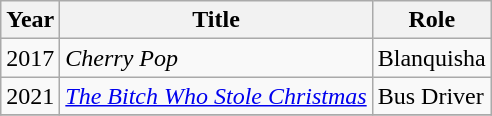<table class="wikitable plainrowheaders sortable">
<tr>
<th scope="col">Year</th>
<th scope="col">Title</th>
<th scope="col">Role</th>
</tr>
<tr>
<td>2017</td>
<td><em>Cherry Pop</em></td>
<td>Blanquisha</td>
</tr>
<tr>
<td>2021</td>
<td><em><a href='#'>The Bitch Who Stole Christmas</a></em></td>
<td>Bus Driver</td>
</tr>
<tr>
</tr>
</table>
